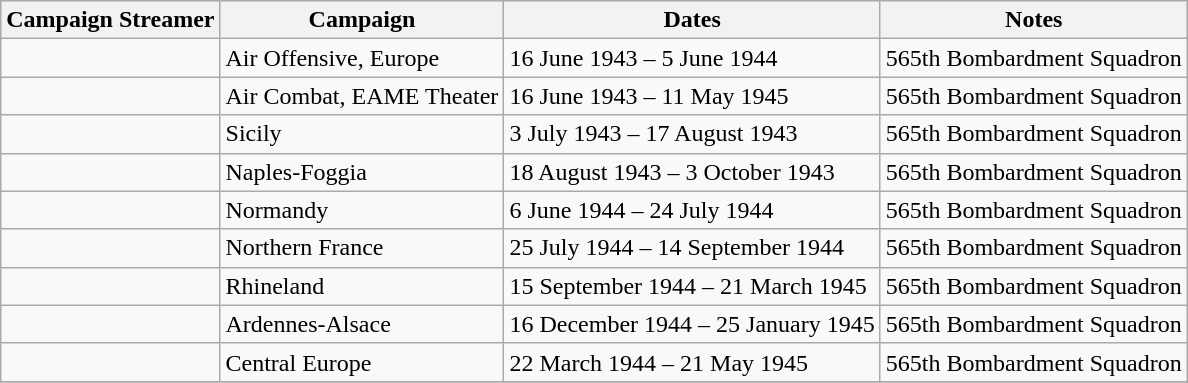<table class="wikitable">
<tr style="background:#efefef;">
<th>Campaign Streamer</th>
<th>Campaign</th>
<th>Dates</th>
<th>Notes</th>
</tr>
<tr>
<td></td>
<td>Air Offensive, Europe</td>
<td>16 June 1943 – 5 June 1944</td>
<td>565th Bombardment Squadron</td>
</tr>
<tr>
<td></td>
<td>Air Combat, EAME Theater</td>
<td>16 June 1943 – 11 May 1945</td>
<td>565th Bombardment Squadron</td>
</tr>
<tr>
<td></td>
<td>Sicily</td>
<td>3 July 1943 – 17 August 1943</td>
<td>565th Bombardment Squadron</td>
</tr>
<tr>
<td></td>
<td>Naples-Foggia</td>
<td>18 August 1943 – 3 October 1943</td>
<td>565th Bombardment Squadron</td>
</tr>
<tr>
<td></td>
<td>Normandy</td>
<td>6 June 1944 – 24 July 1944</td>
<td>565th Bombardment Squadron</td>
</tr>
<tr>
<td></td>
<td>Northern France</td>
<td>25 July 1944 – 14 September 1944</td>
<td>565th Bombardment Squadron</td>
</tr>
<tr>
<td></td>
<td>Rhineland</td>
<td>15 September 1944 – 21 March 1945</td>
<td>565th Bombardment Squadron</td>
</tr>
<tr>
<td></td>
<td>Ardennes-Alsace</td>
<td>16 December 1944 – 25 January 1945</td>
<td>565th Bombardment Squadron</td>
</tr>
<tr>
<td></td>
<td>Central Europe</td>
<td>22 March 1944 – 21 May 1945</td>
<td>565th Bombardment Squadron</td>
</tr>
<tr>
</tr>
</table>
